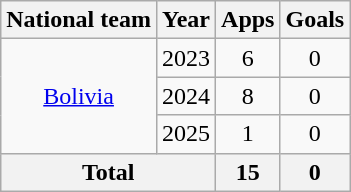<table class="wikitable" style="text-align:center">
<tr>
<th>National team</th>
<th>Year</th>
<th>Apps</th>
<th>Goals</th>
</tr>
<tr>
<td rowspan="3"><a href='#'>Bolivia</a></td>
<td>2023</td>
<td>6</td>
<td>0</td>
</tr>
<tr>
<td>2024</td>
<td>8</td>
<td>0</td>
</tr>
<tr>
<td>2025</td>
<td>1</td>
<td>0</td>
</tr>
<tr>
<th colspan="2">Total</th>
<th>15</th>
<th>0</th>
</tr>
</table>
